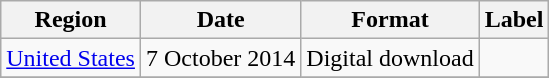<table class=wikitable>
<tr>
<th>Region</th>
<th>Date</th>
<th>Format</th>
<th>Label</th>
</tr>
<tr>
<td><a href='#'>United States</a></td>
<td>7 October 2014</td>
<td>Digital download</td>
<td></td>
</tr>
<tr>
</tr>
</table>
